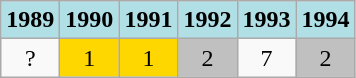<table class="wikitable" style="text-align: center;">
<tr>
<th style="background: #b0e0e6;">1989</th>
<th style="background: #b0e0e6;">1990</th>
<th style="background: #b0e0e6;">1991</th>
<th style="background: #b0e0e6;">1992</th>
<th style="background: #b0e0e6;">1993</th>
<th style="background: #b0e0e6;">1994</th>
</tr>
<tr>
<td>?</td>
<td style="background: gold;">1</td>
<td style="background: gold;">1</td>
<td style="background: silver;">2</td>
<td>7</td>
<td style="background: silver;">2</td>
</tr>
</table>
